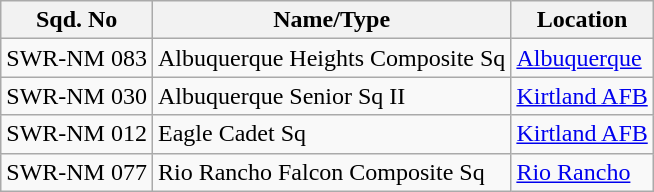<table class="wikitable">
<tr>
<th>Sqd. No</th>
<th>Name/Type</th>
<th>Location</th>
</tr>
<tr>
<td>SWR-NM 083</td>
<td>Albuquerque Heights Composite Sq</td>
<td><a href='#'>Albuquerque</a></td>
</tr>
<tr>
<td>SWR-NM 030</td>
<td>Albuquerque Senior Sq II</td>
<td><a href='#'>Kirtland AFB</a></td>
</tr>
<tr>
<td>SWR-NM 012</td>
<td>Eagle Cadet Sq</td>
<td><a href='#'>Kirtland AFB</a></td>
</tr>
<tr>
<td>SWR-NM 077</td>
<td>Rio Rancho Falcon Composite Sq</td>
<td><a href='#'>Rio Rancho</a></td>
</tr>
</table>
